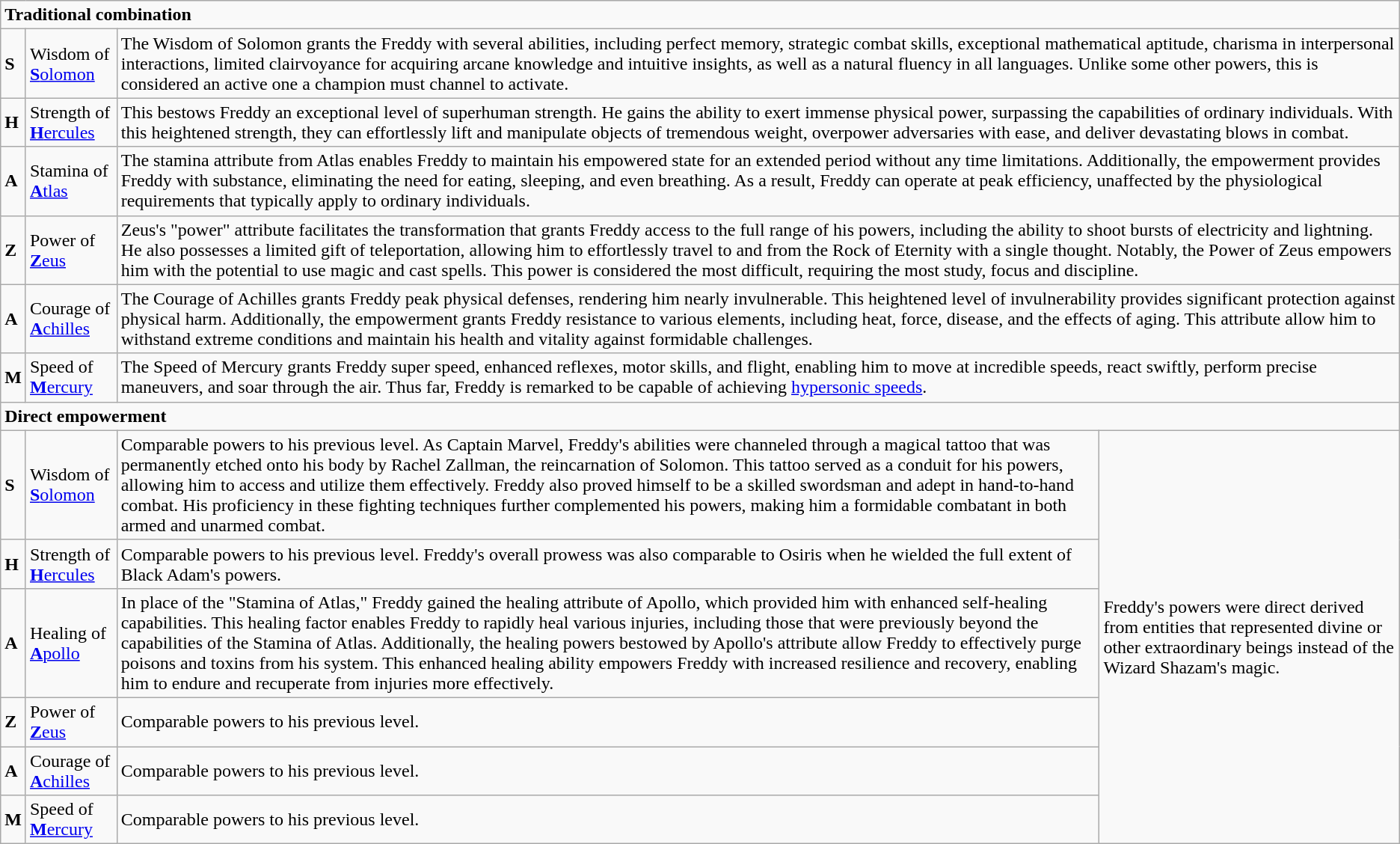<table class="wikitable">
<tr>
<td colspan="4"><strong>Traditional combination</strong></td>
</tr>
<tr>
<td><strong>S</strong></td>
<td>Wisdom of <a href='#'><strong>S</strong>olomon</a></td>
<td colspan="2">The Wisdom of Solomon grants the Freddy with several abilities, including perfect memory, strategic combat skills, exceptional mathematical aptitude, charisma in interpersonal interactions, limited clairvoyance for acquiring arcane knowledge and intuitive insights, as well as a natural fluency in all languages. Unlike some other powers, this is considered an active one a champion must channel to activate.</td>
</tr>
<tr>
<td><strong>H</strong></td>
<td>Strength of <a href='#'><strong>H</strong>ercules</a></td>
<td colspan="2">This bestows Freddy an exceptional level of superhuman strength. He gains the ability to exert immense physical power, surpassing the capabilities of ordinary individuals. With this heightened strength, they can effortlessly lift and manipulate objects of tremendous weight, overpower adversaries with ease, and deliver devastating blows in combat.</td>
</tr>
<tr>
<td><strong>A</strong></td>
<td>Stamina of <a href='#'><strong>A</strong>tlas</a></td>
<td colspan="2">The stamina attribute from Atlas enables Freddy to maintain his empowered state for an extended period without any time limitations. Additionally, the empowerment provides Freddy with substance, eliminating the need for eating, sleeping, and even breathing. As a result, Freddy can operate at peak efficiency, unaffected by the physiological requirements that typically apply to ordinary individuals.</td>
</tr>
<tr>
<td><strong>Z</strong></td>
<td>Power of <a href='#'><strong>Z</strong>eus</a></td>
<td colspan="2">Zeus's "power" attribute facilitates the transformation that grants Freddy access to the full range of his powers, including the ability to shoot bursts of electricity and lightning. He also possesses a limited gift of teleportation, allowing him to effortlessly travel to and from the Rock of Eternity with a single thought. Notably, the Power of Zeus  empowers him with the potential to use magic and cast spells. This power is considered the most difficult, requiring the most study, focus and discipline.</td>
</tr>
<tr>
<td><strong>A</strong></td>
<td>Courage of <a href='#'><strong>A</strong>chilles</a></td>
<td colspan="2">The Courage of Achilles grants Freddy peak physical defenses, rendering him nearly invulnerable. This heightened level of invulnerability provides significant protection against physical harm. Additionally, the empowerment grants Freddy resistance to various elements, including heat, force, disease, and the effects of aging. This attribute allow him to withstand extreme conditions and maintain his health and vitality against formidable challenges.</td>
</tr>
<tr>
<td><strong>M</strong></td>
<td>Speed of <a href='#'><strong>M</strong>ercury</a></td>
<td colspan="2">The Speed of Mercury grants Freddy super speed, enhanced reflexes, motor skills, and flight, enabling him to move at incredible speeds, react swiftly, perform precise maneuvers, and soar through the air. Thus far, Freddy is remarked to be capable of achieving <a href='#'>hypersonic speeds</a>.</td>
</tr>
<tr>
<td colspan="4"><strong>Direct empowerment</strong></td>
</tr>
<tr>
<td><strong>S</strong></td>
<td>Wisdom of <a href='#'><strong>S</strong>olomon</a></td>
<td>Comparable powers to his previous level. As Captain Marvel, Freddy's abilities were channeled through a magical tattoo that was permanently etched onto his body by Rachel Zallman, the reincarnation of Solomon. This tattoo served as a conduit for his powers, allowing him to access and utilize them effectively. Freddy also proved himself to be a skilled swordsman and adept in hand-to-hand combat. His proficiency in these fighting techniques further complemented his powers, making him a formidable combatant in both armed and unarmed combat. </td>
<td rowspan="6">Freddy's powers were direct derived from entities that represented divine or other extraordinary beings instead of the Wizard Shazam's magic.</td>
</tr>
<tr>
<td><strong>H</strong></td>
<td>Strength of <a href='#'><strong>H</strong>ercules</a></td>
<td>Comparable powers to his previous level. Freddy's overall prowess was also comparable to Osiris when he wielded the full extent of Black Adam's powers.</td>
</tr>
<tr>
<td><strong>A</strong></td>
<td>Healing of <a href='#'><strong>A</strong>pollo</a></td>
<td>In place of the "Stamina of Atlas," Freddy gained the healing attribute of Apollo, which provided him with enhanced self-healing capabilities. This healing factor enables Freddy to rapidly heal various injuries, including those that were previously beyond the capabilities of the Stamina of Atlas. Additionally, the healing powers bestowed by Apollo's attribute allow Freddy to effectively purge poisons and toxins from his system. This enhanced healing ability empowers Freddy with increased resilience and recovery, enabling him to endure and recuperate from injuries more effectively.</td>
</tr>
<tr>
<td><strong>Z</strong></td>
<td>Power of <a href='#'><strong>Z</strong>eus</a></td>
<td>Comparable powers to his previous level.</td>
</tr>
<tr>
<td><strong>A</strong></td>
<td>Courage of <a href='#'><strong>A</strong>chilles</a></td>
<td>Comparable powers to his previous level.</td>
</tr>
<tr>
<td><strong>M</strong></td>
<td>Speed of <a href='#'><strong>M</strong>ercury</a></td>
<td>Comparable powers to his previous level.</td>
</tr>
</table>
